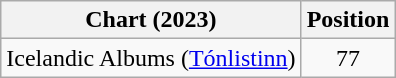<table class="wikitable sortable">
<tr>
<th scope="col">Chart (2023)</th>
<th scope="col">Position</th>
</tr>
<tr>
<td>Icelandic Albums (<a href='#'>Tónlistinn</a>)</td>
<td style="text-align:center;">77</td>
</tr>
</table>
